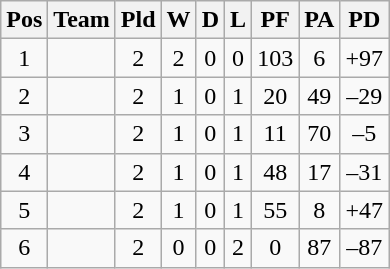<table class="wikitable" style="text-align: center;">
<tr>
<th>Pos</th>
<th>Team</th>
<th>Pld</th>
<th>W</th>
<th>D</th>
<th>L</th>
<th>PF</th>
<th>PA</th>
<th>PD</th>
</tr>
<tr>
<td>1</td>
<td align="left"></td>
<td>2</td>
<td>2</td>
<td>0</td>
<td>0</td>
<td>103</td>
<td>6</td>
<td>+97</td>
</tr>
<tr>
<td>2</td>
<td align="left"></td>
<td>2</td>
<td>1</td>
<td>0</td>
<td>1</td>
<td>20</td>
<td>49</td>
<td>–29</td>
</tr>
<tr>
<td>3</td>
<td align="left"></td>
<td>2</td>
<td>1</td>
<td>0</td>
<td>1</td>
<td>11</td>
<td>70</td>
<td>–5</td>
</tr>
<tr>
<td>4</td>
<td align="left"></td>
<td>2</td>
<td>1</td>
<td>0</td>
<td>1</td>
<td>48</td>
<td>17</td>
<td>–31</td>
</tr>
<tr>
<td>5</td>
<td></td>
<td>2</td>
<td>1</td>
<td>0</td>
<td>1</td>
<td>55</td>
<td>8</td>
<td>+47</td>
</tr>
<tr>
<td>6</td>
<td></td>
<td>2</td>
<td>0</td>
<td>0</td>
<td>2</td>
<td>0</td>
<td>87</td>
<td>–87</td>
</tr>
</table>
